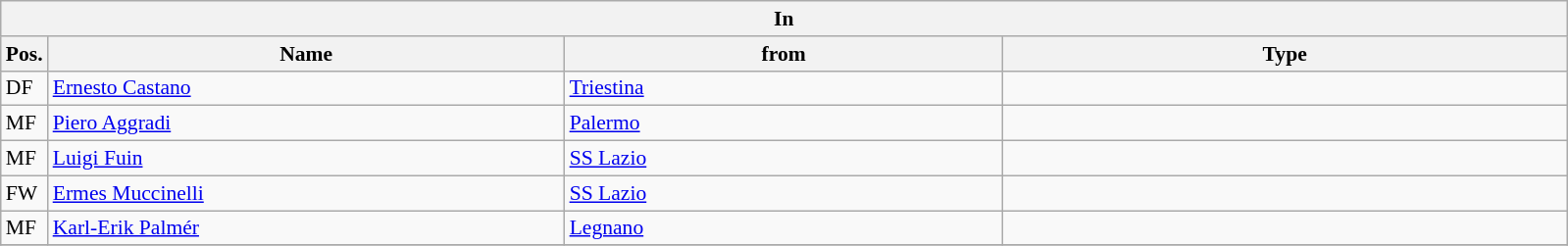<table class="wikitable" style="font-size:90%;">
<tr>
<th colspan="4">In</th>
</tr>
<tr>
<th width=3%>Pos.</th>
<th width=33%>Name</th>
<th width=28%>from</th>
<th width=36%>Type</th>
</tr>
<tr>
<td>DF</td>
<td><a href='#'>Ernesto Castano</a></td>
<td><a href='#'>Triestina</a></td>
<td></td>
</tr>
<tr>
<td>MF</td>
<td><a href='#'>Piero Aggradi</a></td>
<td><a href='#'>Palermo</a></td>
<td></td>
</tr>
<tr>
<td>MF</td>
<td><a href='#'>Luigi Fuin</a></td>
<td><a href='#'>SS Lazio</a></td>
<td></td>
</tr>
<tr>
<td>FW</td>
<td><a href='#'>Ermes Muccinelli</a></td>
<td><a href='#'>SS Lazio</a></td>
<td></td>
</tr>
<tr>
<td>MF</td>
<td><a href='#'>Karl-Erik Palmér</a></td>
<td><a href='#'>Legnano</a></td>
<td></td>
</tr>
<tr>
</tr>
</table>
